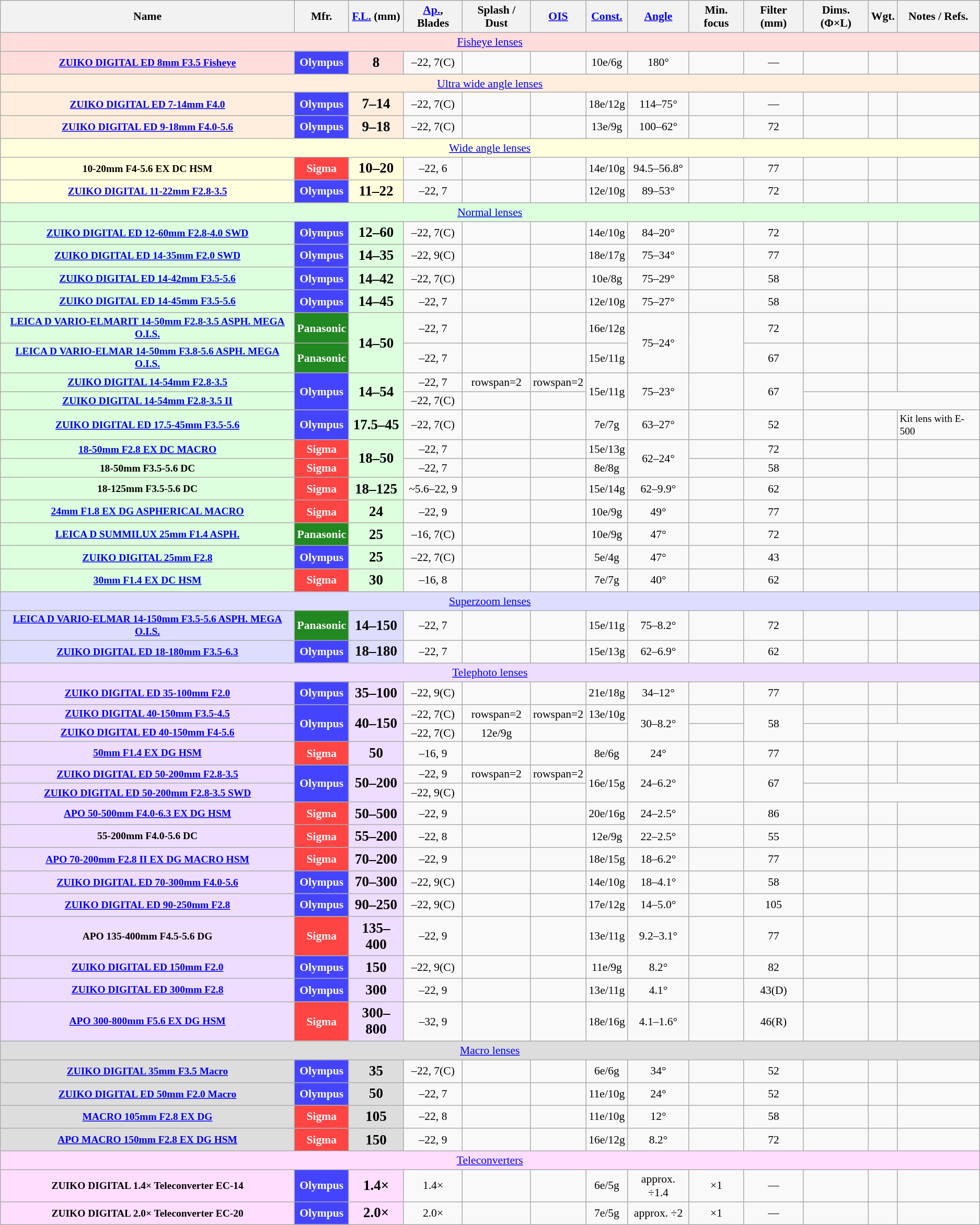<table class="wikitable sortable" style="font-size:90%;text-align:center;">
<tr>
<th>Name</th>
<th>Mfr.</th>
<th><a href='#'>F.L.</a> (mm)</th>
<th><a href='#'>Ap.</a>, Blades</th>
<th>Splash / Dust</th>
<th><a href='#'>OIS</a></th>
<th><a href='#'>Const.</a></th>
<th><a href='#'>Angle</a></th>
<th>Min. focus</th>
<th>Filter (mm)</th>
<th>Dims. (Φ×L)</th>
<th>Wgt.</th>
<th class="unsortable">Notes / Refs.</th>
</tr>
<tr>
<td colspan=13 style="background:#fdd;" data-sort-value=zzz-000><a href='#'>Fisheye lenses</a></td>
</tr>
<tr>
<th style="background:#fdd;font-size:90%;"><a href='#'>ZUIKO DIGITAL ED 8mm F3.5 Fisheye</a></th>
<th style="background:#44f;color:#fff;">Olympus</th>
<th style="background:#fdd;font-size:125%">8</th>
<td>–22, 7(C)</td>
<td></td>
<td></td>
<td>10e/6g</td>
<td>180°</td>
<td></td>
<td>—</td>
<td></td>
<td></td>
<td style="font-size:90%;text-align:left;"></td>
</tr>
<tr>
<td colspan=13 style="background:#fed;" data-sort-value=zzz-001><a href='#'>Ultra wide angle lenses</a></td>
</tr>
<tr>
<th style="background:#fed;font-size:90%;"><a href='#'>ZUIKO DIGITAL ED 7-14mm F4.0</a></th>
<th style="background:#44f;color:#fff;">Olympus</th>
<th style="background:#fed;font-size:125%">7–14</th>
<td>–22, 7(C)</td>
<td></td>
<td></td>
<td>18e/12g</td>
<td>114–75°</td>
<td></td>
<td>—</td>
<td></td>
<td></td>
<td style="font-size:90%;text-align:left;"></td>
</tr>
<tr>
<th style="background:#fed;font-size:90%;"><a href='#'>ZUIKO DIGITAL ED 9-18mm F4.0-5.6</a></th>
<th style="background:#44f;color:#fff;">Olympus</th>
<th style="background:#fed;font-size:125%">9–18</th>
<td>–22, 7(C)</td>
<td></td>
<td></td>
<td>13e/9g</td>
<td>100–62°</td>
<td></td>
<td>72</td>
<td></td>
<td></td>
<td style="font-size:90%;text-align:left;"></td>
</tr>
<tr>
<td colspan=13 style="background:#ffd;" data-sort-value=zzz-002><a href='#'>Wide angle lenses</a></td>
</tr>
<tr>
<th style="background:#ffd;font-size:90%;">10-20mm F4-5.6 EX DC HSM</th>
<th style="background:#f44;color:#fff;">Sigma</th>
<th style="background:#ffd;font-size:125%">10–20</th>
<td>–22, 6</td>
<td></td>
<td></td>
<td>14e/10g</td>
<td>94.5–56.8°</td>
<td></td>
<td>77</td>
<td></td>
<td></td>
<td style="font-size:90%;text-align:left;"></td>
</tr>
<tr>
<th style="background:#ffd;font-size:90%;"><a href='#'>ZUIKO DIGITAL 11-22mm F2.8-3.5</a></th>
<th style="background:#44f;color:#fff;">Olympus</th>
<th style="background:#ffd;font-size:125%">11–22</th>
<td>–22, 7</td>
<td></td>
<td></td>
<td>12e/10g</td>
<td>89–53°</td>
<td></td>
<td>72</td>
<td></td>
<td></td>
<td style="font-size:90%;text-align:left;"></td>
</tr>
<tr>
<td colspan=13 style="background:#dfd;" data-sort-value=zzz-003><a href='#'>Normal lenses</a></td>
</tr>
<tr>
<th style="background:#dfd;font-size:90%;"><a href='#'>ZUIKO DIGITAL ED 12-60mm F2.8-4.0 SWD</a></th>
<th style="background:#44f;color:#fff;">Olympus</th>
<th style="background:#dfd;font-size:125%">12–60</th>
<td>–22, 7(C)</td>
<td></td>
<td></td>
<td>14e/10g</td>
<td>84–20°</td>
<td></td>
<td>72</td>
<td></td>
<td></td>
<td style="font-size:90%;text-align:left;"></td>
</tr>
<tr>
<th style="background:#dfd;font-size:90%;"><a href='#'>ZUIKO DIGITAL ED 14-35mm F2.0 SWD</a></th>
<th style="background:#44f;color:#fff;">Olympus</th>
<th style="background:#dfd;font-size:125%">14–35</th>
<td>–22, 9(C)</td>
<td></td>
<td></td>
<td>18e/17g</td>
<td>75–34°</td>
<td></td>
<td>77</td>
<td></td>
<td></td>
<td style="font-size:90%;text-align:left;"></td>
</tr>
<tr>
<th style="background:#dfd;font-size:90%;"><a href='#'>ZUIKO DIGITAL ED 14-42mm F3.5-5.6</a></th>
<th style="background:#44f;color:#fff;">Olympus</th>
<th style="background:#dfd;font-size:125%">14–42</th>
<td>–22, 7(C)</td>
<td></td>
<td></td>
<td>10e/8g</td>
<td>75–29°</td>
<td></td>
<td>58</td>
<td></td>
<td></td>
<td style="font-size:90%;text-align:left;"></td>
</tr>
<tr>
<th style="background:#dfd;font-size:90%;"><a href='#'>ZUIKO DIGITAL ED 14-45mm F3.5-5.6</a></th>
<th style="background:#44f;color:#fff;">Olympus</th>
<th style="background:#dfd;font-size:125%">14–45</th>
<td>–22, 7</td>
<td></td>
<td></td>
<td>12e/10g</td>
<td>75–27°</td>
<td></td>
<td>58</td>
<td></td>
<td></td>
<td style="font-size:90%;text-align:left;"></td>
</tr>
<tr>
<th style="background:#dfd;font-size:90%;"><a href='#'>LEICA D VARIO-ELMARIT 14-50mm F2.8-3.5 ASPH. MEGA O.I.S.</a></th>
<th style="background:#282;color:#fff;">Panasonic</th>
<th style="background:#dfd;font-size:125%" rowspan=2>14–50</th>
<td>–22, 7</td>
<td></td>
<td></td>
<td>16e/12g</td>
<td rowspan=2>75–24°</td>
<td rowspan=2></td>
<td>72</td>
<td></td>
<td></td>
<td style="font-size:90%;text-align:left;"></td>
</tr>
<tr>
<th style="background:#dfd;font-size:90%;"><a href='#'>LEICA D VARIO-ELMAR 14-50mm F3.8-5.6 ASPH. MEGA O.I.S.</a></th>
<th style="background:#282;color:#fff;">Panasonic</th>
<td>–22, 7</td>
<td></td>
<td></td>
<td>15e/11g</td>
<td>67</td>
<td></td>
<td></td>
<td style="font-size:90%;text-align:left;"></td>
</tr>
<tr>
<th style="background:#dfd;font-size:90%;"><a href='#'>ZUIKO DIGITAL 14-54mm F2.8-3.5</a></th>
<th style="background:#44f;color:#fff;" rowspan=2>Olympus</th>
<th rowspan=2 style="background:#dfd;font-size:125%">14–54</th>
<td>–22, 7</td>
<td>rowspan=2 </td>
<td>rowspan=2 </td>
<td rowspan=2>15e/11g</td>
<td rowspan=2>75–23°</td>
<td rowspan=2></td>
<td rowspan=2>67</td>
<td></td>
<td></td>
<td style="font-size:90%;text-align:left;"></td>
</tr>
<tr>
<th style="background:#dfd;font-size:90%;"><a href='#'>ZUIKO DIGITAL 14-54mm F2.8-3.5 II</a></th>
<td>–22, 7(C)</td>
<td></td>
<td></td>
<td style="font-size:90%;text-align:left;"></td>
</tr>
<tr>
<th style="background:#dfd;font-size:90%;"><a href='#'>ZUIKO DIGITAL ED 17.5-45mm F3.5-5.6</a></th>
<th style="background:#44f;color:#fff;">Olympus</th>
<th style="background:#dfd;font-size:125%">17.5–45</th>
<td>–22, 7(C)</td>
<td></td>
<td></td>
<td>7e/7g</td>
<td>63–27°</td>
<td></td>
<td>52</td>
<td></td>
<td></td>
<td style="font-size:90%;text-align:left;">Kit lens with E-500</td>
</tr>
<tr>
<th style="background:#dfd;font-size:90%;"><a href='#'>18-50mm F2.8 EX DC MACRO</a></th>
<th style="background:#f44;color:#fff;">Sigma</th>
<th style="background:#dfd;font-size:125%" rowspan=2>18–50</th>
<td>–22, 7</td>
<td></td>
<td></td>
<td>15e/13g</td>
<td rowspan=2>62–24°</td>
<td></td>
<td>72</td>
<td></td>
<td></td>
<td style="font-size:90%;text-align:left;"></td>
</tr>
<tr>
<th style="background:#dfd;font-size:90%;">18-50mm F3.5-5.6 DC</th>
<th style="background:#f44;color:#fff;">Sigma</th>
<td>–22, 7</td>
<td></td>
<td></td>
<td>8e/8g</td>
<td></td>
<td>58</td>
<td></td>
<td></td>
<td style="font-size:90%;text-align:left;"></td>
</tr>
<tr>
<th style="background:#dfd;font-size:90%;">18-125mm F3.5-5.6 DC</th>
<th style="background:#f44;color:#fff;">Sigma</th>
<th style="background:#dfd;font-size:125%">18–125</th>
<td>~5.6–22, 9</td>
<td></td>
<td></td>
<td>15e/14g</td>
<td>62–9.9°</td>
<td></td>
<td>62</td>
<td></td>
<td></td>
<td style="font-size:90%;text-align:left;"></td>
</tr>
<tr>
<th style="background:#dfd;font-size:90%;"><a href='#'>24mm F1.8 EX DG ASPHERICAL MACRO</a></th>
<th style="background:#f44;color:#fff;">Sigma</th>
<th style="background:#dfd;font-size:125%">24</th>
<td>–22, 9</td>
<td></td>
<td></td>
<td>10e/9g</td>
<td>49°</td>
<td></td>
<td>77</td>
<td></td>
<td></td>
<td style="font-size:90%;text-align:left;"></td>
</tr>
<tr>
<th style="background:#dfd;font-size:90%;"><a href='#'>LEICA D SUMMILUX 25mm F1.4 ASPH.</a></th>
<th style="background:#282;color:#fff;">Panasonic</th>
<th style="background:#dfd;font-size:125%">25</th>
<td>–16, 7(C)</td>
<td></td>
<td></td>
<td>10e/9g</td>
<td>47°</td>
<td></td>
<td>72</td>
<td></td>
<td></td>
<td style="font-size:90%;text-align:left;"></td>
</tr>
<tr>
<th style="background:#dfd;font-size:90%;"><a href='#'>ZUIKO DIGITAL 25mm F2.8</a></th>
<th style="background:#44f;color:#fff;">Olympus</th>
<th style="background:#dfd;font-size:125%">25</th>
<td>–22, 7(C)</td>
<td></td>
<td></td>
<td>5e/4g</td>
<td>47°</td>
<td></td>
<td>43</td>
<td></td>
<td></td>
<td style="font-size:90%;text-align:left;"></td>
</tr>
<tr>
<th style="background:#dfd;font-size:90%;"><a href='#'>30mm F1.4 EX DC HSM</a></th>
<th style="background:#f44;color:#fff;">Sigma</th>
<th style="background:#dfd;font-size:125%">30</th>
<td>–16, 8</td>
<td></td>
<td></td>
<td>7e/7g</td>
<td>40°</td>
<td></td>
<td>62</td>
<td></td>
<td></td>
<td style="font-size:90%;text-align:left;"></td>
</tr>
<tr>
<td colspan=13 style="background:#ddf;" data-sort-value=zzz-004><a href='#'>Superzoom lenses</a></td>
</tr>
<tr>
<th style="background:#ddf;font-size:90%;"><a href='#'>LEICA D VARIO-ELMAR 14-150mm F3.5-5.6 ASPH. MEGA O.I.S.</a></th>
<th style="background:#282;color:#fff;">Panasonic</th>
<th style="background:#ddf;font-size:125%">14–150</th>
<td>–22, 7</td>
<td></td>
<td></td>
<td>15e/11g</td>
<td>75–8.2°</td>
<td></td>
<td>72</td>
<td></td>
<td></td>
<td style="font-size:90%;text-align:left;"></td>
</tr>
<tr>
<th style="background:#ddf;font-size:90%;"><a href='#'>ZUIKO DIGITAL ED 18-180mm F3.5-6.3</a></th>
<th style="background:#44f;color:#fff;">Olympus</th>
<th style="background:#ddf;font-size:125%">18–180</th>
<td>–22, 7</td>
<td></td>
<td></td>
<td>15e/13g</td>
<td>62–6.9°</td>
<td></td>
<td>62</td>
<td></td>
<td></td>
<td style="font-size:90%;text-align:left;"></td>
</tr>
<tr>
<td colspan=13 style="background:#edf;" data-sort-value=zzz-005><a href='#'>Telephoto lenses</a></td>
</tr>
<tr>
<th style="background:#edf;font-size:90%;"><a href='#'>ZUIKO DIGITAL ED 35-100mm F2.0</a></th>
<th style="background:#44f;color:#fff;">Olympus</th>
<th style="background:#edf;font-size:125%">35–100</th>
<td>–22, 9(C)</td>
<td></td>
<td></td>
<td>21e/18g</td>
<td>34–12°</td>
<td></td>
<td>77</td>
<td></td>
<td></td>
<td style="font-size:90%;text-align:left;"></td>
</tr>
<tr>
<th style="background:#edf;font-size:90%;"><a href='#'>ZUIKO DIGITAL 40-150mm F3.5-4.5</a></th>
<th style="background:#44f;color:#fff;" rowspan=2>Olympus</th>
<th style="background:#edf;font-size:125%" rowspan=2>40–150</th>
<td>–22, 7(C)</td>
<td>rowspan=2 </td>
<td>rowspan=2 </td>
<td>13e/10g</td>
<td rowspan=2>30–8.2°</td>
<td></td>
<td rowspan=2>58</td>
<td></td>
<td></td>
<td style="font-size:90%;text-align:left;"></td>
</tr>
<tr>
<th style="background:#edf;font-size:90%;"><a href='#'>ZUIKO DIGITAL ED 40-150mm F4-5.6</a></th>
<td>–22, 7(C)</td>
<td>12e/9g</td>
<td></td>
<td></td>
<td></td>
<td style="font-size:90%;text-align:left;"></td>
</tr>
<tr>
<th style="background:#edf;font-size:90%;"><a href='#'>50mm F1.4 EX DG HSM</a></th>
<th style="background:#f44;color:#fff;">Sigma</th>
<th style="background:#edf;font-size:125%">50</th>
<td>–16, 9</td>
<td></td>
<td></td>
<td>8e/6g</td>
<td>24°</td>
<td></td>
<td>77</td>
<td></td>
<td></td>
<td style="font-size:90%;text-align:left;"></td>
</tr>
<tr>
<th style="background:#edf;font-size:90%;"><a href='#'>ZUIKO DIGITAL ED 50-200mm F2.8-3.5</a></th>
<th style="background:#44f;color:#fff;" rowspan=2>Olympus</th>
<th style="background:#edf;font-size:125%" rowspan=2>50–200</th>
<td>–22, 9</td>
<td>rowspan=2 </td>
<td>rowspan=2 </td>
<td rowspan=2>16e/15g</td>
<td rowspan=2>24–6.2°</td>
<td rowspan=2></td>
<td rowspan=2>67</td>
<td></td>
<td></td>
<td style="font-size:90%;text-align:left;"></td>
</tr>
<tr>
<th style="background:#edf;font-size:90%;"><a href='#'>ZUIKO DIGITAL ED 50-200mm F2.8-3.5 SWD</a></th>
<td>–22, 9(C)</td>
<td></td>
<td></td>
<td style="font-size:90%;text-align:left;"></td>
</tr>
<tr>
<th style="background:#edf;font-size:90%;"><a href='#'>APO 50-500mm F4.0-6.3 EX DG HSM</a></th>
<th style="background:#f44;color:#fff;">Sigma</th>
<th style="background:#edf;font-size:125%">50–500</th>
<td>–22, 9</td>
<td></td>
<td></td>
<td>20e/16g</td>
<td>24–2.5°</td>
<td></td>
<td>86</td>
<td></td>
<td></td>
<td style="font-size:90%;text-align:left;"></td>
</tr>
<tr>
<th style="background:#edf;font-size:90%;">55-200mm F4.0-5.6 DC</th>
<th style="background:#f44;color:#fff;">Sigma</th>
<th style="background:#edf;font-size:125%">55–200</th>
<td>–22, 8</td>
<td></td>
<td></td>
<td>12e/9g</td>
<td>22–2.5°</td>
<td></td>
<td>55</td>
<td></td>
<td></td>
<td style="font-size:90%;text-align:left;"></td>
</tr>
<tr>
<th style="background:#edf;font-size:90%;"><a href='#'>APO 70-200mm F2.8 II EX DG MACRO HSM</a></th>
<th style="background:#f44;color:#fff;">Sigma</th>
<th style="background:#edf;font-size:125%">70–200</th>
<td>–22, 9</td>
<td></td>
<td></td>
<td>18e/15g</td>
<td>18–6.2°</td>
<td></td>
<td>77</td>
<td></td>
<td></td>
<td style="font-size:90%;text-align:left;"></td>
</tr>
<tr>
<th style="background:#edf;font-size:90%;"><a href='#'>ZUIKO DIGITAL ED 70-300mm F4.0-5.6</a></th>
<th style="background:#44f;color:#fff;">Olympus</th>
<th style="background:#edf;font-size:125%">70–300</th>
<td>–22, 9(C)</td>
<td></td>
<td></td>
<td>14e/10g</td>
<td>18–4.1°</td>
<td></td>
<td>58</td>
<td></td>
<td></td>
<td style="font-size:90%;text-align:left;"></td>
</tr>
<tr>
<th style="background:#edf;font-size:90%;"><a href='#'>ZUIKO DIGITAL ED 90-250mm F2.8</a></th>
<th style="background:#44f;color:#fff;">Olympus</th>
<th style="background:#edf;font-size:125%">90–250</th>
<td>–22, 9(C)</td>
<td></td>
<td></td>
<td>17e/12g</td>
<td>14–5.0°</td>
<td></td>
<td>105</td>
<td></td>
<td></td>
<td style="font-size:90%;text-align:left;"></td>
</tr>
<tr>
<th style="background:#edf;font-size:90%;">APO 135-400mm F4.5-5.6 DG</th>
<th style="background:#f44;color:#fff;">Sigma</th>
<th style="background:#edf;font-size:125%">135–400</th>
<td>–22, 9</td>
<td></td>
<td></td>
<td>13e/11g</td>
<td>9.2–3.1°</td>
<td></td>
<td>77</td>
<td></td>
<td></td>
<td style="font-size:90%;text-align:left;"></td>
</tr>
<tr>
<th style="background:#edf;font-size:90%;"><a href='#'>ZUIKO DIGITAL ED 150mm F2.0</a></th>
<th style="background:#44f;color:#fff;">Olympus</th>
<th style="background:#edf;font-size:125%">150</th>
<td>–22, 9(C)</td>
<td></td>
<td></td>
<td>11e/9g</td>
<td>8.2°</td>
<td></td>
<td>82</td>
<td></td>
<td></td>
<td style="font-size:90%;text-align:left;"></td>
</tr>
<tr>
<th style="background:#edf;font-size:90%;"><a href='#'>ZUIKO DIGITAL ED 300mm F2.8</a></th>
<th style="background:#44f;color:#fff;">Olympus</th>
<th style="background:#edf;font-size:125%">300</th>
<td>–22, 9</td>
<td></td>
<td></td>
<td>13e/11g</td>
<td>4.1°</td>
<td></td>
<td>43(D)</td>
<td></td>
<td></td>
<td style="font-size:90%;text-align:left;"></td>
</tr>
<tr>
<th style="background:#edf;font-size:90%;"><a href='#'>APO 300-800mm F5.6 EX DG HSM</a></th>
<th style="background:#f44;color:#fff;">Sigma</th>
<th style="background:#edf;font-size:125%">300–800</th>
<td>–32, 9</td>
<td></td>
<td></td>
<td>18e/16g</td>
<td>4.1–1.6°</td>
<td></td>
<td>46(R)</td>
<td></td>
<td></td>
<td style="font-size:90%;text-align:left;"></td>
</tr>
<tr>
<td colspan=13 style="background:#ddd;" data-sort-value=zzz-006><a href='#'>Macro lenses</a></td>
</tr>
<tr>
<th style="background:#ddd;font-size:90%;"><a href='#'>ZUIKO DIGITAL 35mm F3.5 Macro</a></th>
<th style="background:#44f;color:#fff;">Olympus</th>
<th style="background:#ddd;font-size:125%">35</th>
<td>–22, 7(C)</td>
<td></td>
<td></td>
<td>6e/6g</td>
<td>34°</td>
<td></td>
<td>52</td>
<td></td>
<td></td>
<td style="font-size:90%;text-align:left;"></td>
</tr>
<tr>
<th style="background:#ddd;font-size:90%;"><a href='#'>ZUIKO DIGITAL ED 50mm F2.0 Macro</a></th>
<th style="background:#44f;color:#fff;">Olympus</th>
<th style="background:#ddd;font-size:125%">50</th>
<td>–22, 7</td>
<td></td>
<td></td>
<td>11e/10g</td>
<td>24°</td>
<td></td>
<td>52</td>
<td></td>
<td></td>
<td style="font-size:90%;text-align:left;"></td>
</tr>
<tr>
<th style="background:#ddd;font-size:90%;"><a href='#'>MACRO 105mm F2.8 EX DG</a></th>
<th style="background:#f44;color:#fff;">Sigma</th>
<th style="background:#ddd;font-size:125%">105</th>
<td>–22, 8</td>
<td></td>
<td></td>
<td>11e/10g</td>
<td>12°</td>
<td></td>
<td>58</td>
<td></td>
<td></td>
<td style="font-size:90%;text-align:left;"></td>
</tr>
<tr>
<th style="background:#ddd;font-size:90%;"><a href='#'>APO MACRO 150mm F2.8 EX DG HSM</a></th>
<th style="background:#f44;color:#fff;">Sigma</th>
<th style="background:#ddd;font-size:125%">150</th>
<td>–22, 9</td>
<td></td>
<td></td>
<td>16e/12g</td>
<td>8.2°</td>
<td></td>
<td>72</td>
<td></td>
<td></td>
<td style="font-size:90%;text-align:left;"></td>
</tr>
<tr>
<td colspan=13 style="background:#fdf;" data-sort-value=zzz-007><a href='#'>Teleconverters</a></td>
</tr>
<tr>
<th style="background:#fdf;font-size:90%;">ZUIKO DIGITAL 1.4× Teleconverter EC-14</th>
<th style="background:#44f;color:#fff;">Olympus</th>
<th style="background:#fdf;font-size:125%">1.4×</th>
<td>1.4×</td>
<td></td>
<td></td>
<td>6e/5g</td>
<td>approx. ÷1.4</td>
<td>×1</td>
<td>—</td>
<td></td>
<td></td>
<td style="font-size:90%;text-align:left;"></td>
</tr>
<tr>
<th style="background:#fdf;font-size:90%;">ZUIKO DIGITAL 2.0× Teleconverter EC-20</th>
<th style="background:#44f;color:#fff;">Olympus</th>
<th style="background:#fdf;font-size:125%">2.0×</th>
<td>2.0×</td>
<td></td>
<td></td>
<td>7e/5g</td>
<td>approx. ÷2</td>
<td>×1</td>
<td>—</td>
<td></td>
<td></td>
<td style="font-size:90%;text-align:left;"></td>
</tr>
</table>
